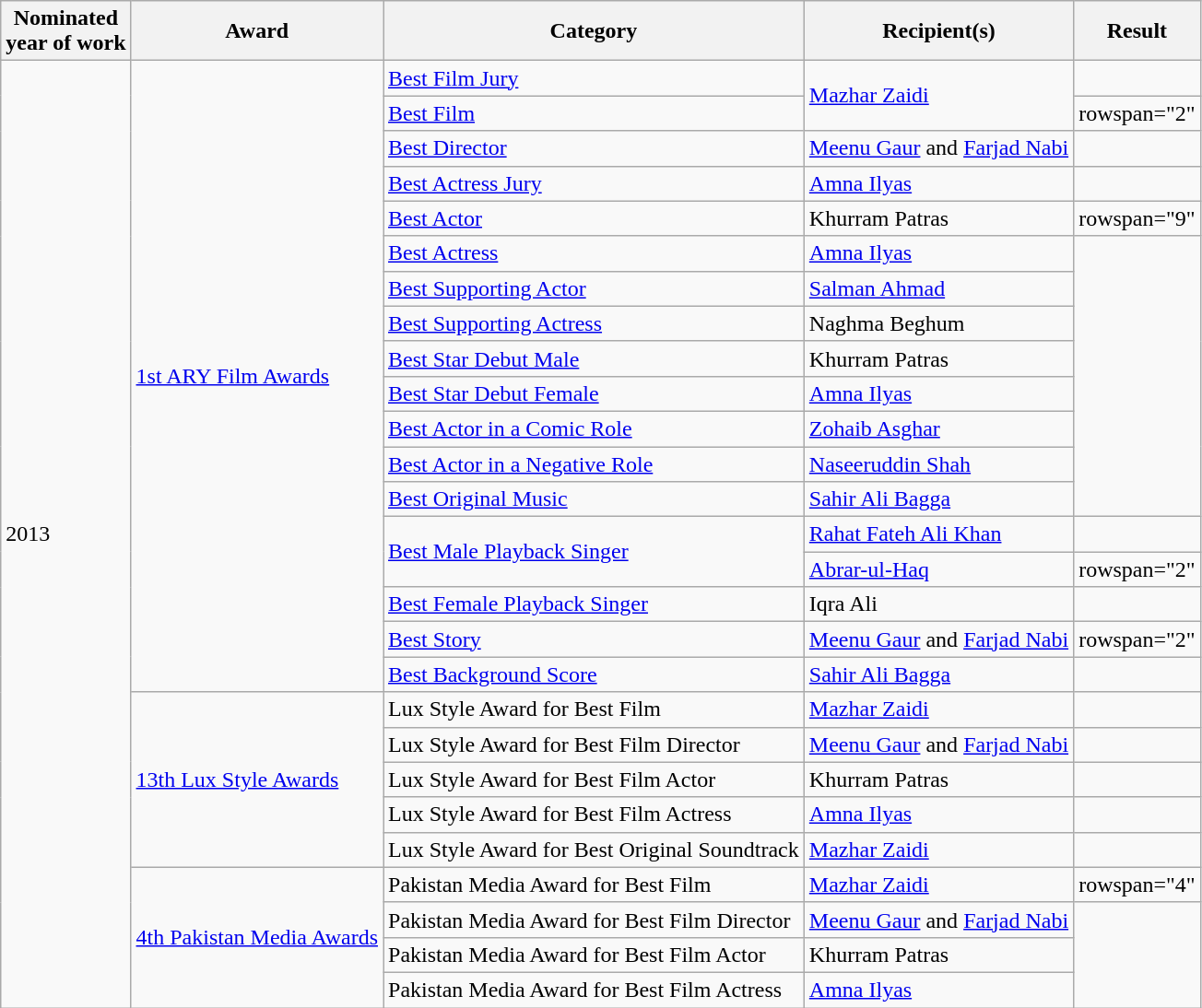<table class="wikitable">
<tr>
<th>Nominated<br> year of work</th>
<th>Award</th>
<th>Category</th>
<th>Recipient(s)</th>
<th>Result</th>
</tr>
<tr>
<td rowspan="35">2013</td>
<td rowspan="18"><a href='#'>1st ARY Film Awards</a></td>
<td><a href='#'>Best Film Jury</a></td>
<td rowspan="2"><a href='#'>Mazhar Zaidi</a></td>
<td></td>
</tr>
<tr>
<td><a href='#'>Best Film</a></td>
<td>rowspan="2" </td>
</tr>
<tr>
<td><a href='#'>Best Director</a></td>
<td><a href='#'>Meenu Gaur</a> and <a href='#'>Farjad Nabi</a></td>
</tr>
<tr>
<td><a href='#'>Best Actress Jury</a></td>
<td><a href='#'>Amna Ilyas</a></td>
<td></td>
</tr>
<tr>
<td><a href='#'>Best Actor</a></td>
<td>Khurram Patras</td>
<td>rowspan="9" </td>
</tr>
<tr>
<td><a href='#'>Best Actress</a></td>
<td><a href='#'>Amna Ilyas</a></td>
</tr>
<tr>
<td><a href='#'>Best Supporting Actor</a></td>
<td><a href='#'>Salman Ahmad</a></td>
</tr>
<tr>
<td><a href='#'>Best Supporting Actress</a></td>
<td>Naghma Beghum</td>
</tr>
<tr>
<td><a href='#'>Best Star Debut Male</a></td>
<td>Khurram Patras</td>
</tr>
<tr>
<td><a href='#'>Best Star Debut Female</a></td>
<td><a href='#'>Amna Ilyas</a></td>
</tr>
<tr>
<td><a href='#'>Best Actor in a Comic Role</a></td>
<td><a href='#'>Zohaib Asghar</a></td>
</tr>
<tr>
<td><a href='#'>Best Actor in a Negative Role</a></td>
<td><a href='#'>Naseeruddin Shah</a></td>
</tr>
<tr>
<td><a href='#'>Best Original Music</a></td>
<td><a href='#'>Sahir Ali Bagga</a></td>
</tr>
<tr>
<td rowspan="2"><a href='#'>Best Male Playback Singer</a></td>
<td><a href='#'>Rahat Fateh Ali Khan</a></td>
<td></td>
</tr>
<tr>
<td><a href='#'>Abrar-ul-Haq</a></td>
<td>rowspan="2" </td>
</tr>
<tr>
<td><a href='#'>Best Female Playback Singer</a></td>
<td>Iqra Ali</td>
</tr>
<tr>
<td><a href='#'>Best Story</a></td>
<td><a href='#'>Meenu Gaur</a> and <a href='#'>Farjad Nabi</a></td>
<td>rowspan="2" </td>
</tr>
<tr>
<td><a href='#'>Best Background Score</a></td>
<td><a href='#'>Sahir Ali Bagga</a></td>
</tr>
<tr>
<td rowspan="5"><a href='#'>13th Lux Style Awards</a></td>
<td>Lux Style Award for Best Film</td>
<td><a href='#'>Mazhar Zaidi</a></td>
<td></td>
</tr>
<tr>
<td>Lux Style Award for Best Film Director</td>
<td><a href='#'>Meenu Gaur</a> and <a href='#'>Farjad Nabi</a></td>
<td></td>
</tr>
<tr>
<td>Lux Style Award for Best Film Actor</td>
<td>Khurram Patras</td>
<td></td>
</tr>
<tr>
<td>Lux Style Award for Best Film Actress</td>
<td><a href='#'>Amna Ilyas</a></td>
<td></td>
</tr>
<tr>
<td>Lux Style Award for Best Original Soundtrack</td>
<td><a href='#'>Mazhar Zaidi</a></td>
<td></td>
</tr>
<tr>
<td rowspan="4"><a href='#'>4th Pakistan Media Awards</a></td>
<td>Pakistan Media Award for Best Film</td>
<td><a href='#'>Mazhar Zaidi</a></td>
<td>rowspan="4" </td>
</tr>
<tr>
<td>Pakistan Media Award for Best Film Director</td>
<td><a href='#'>Meenu Gaur</a> and <a href='#'>Farjad Nabi</a></td>
</tr>
<tr>
<td>Pakistan Media Award for Best Film Actor</td>
<td>Khurram Patras</td>
</tr>
<tr>
<td>Pakistan Media Award for Best Film Actress</td>
<td><a href='#'>Amna Ilyas</a></td>
</tr>
</table>
